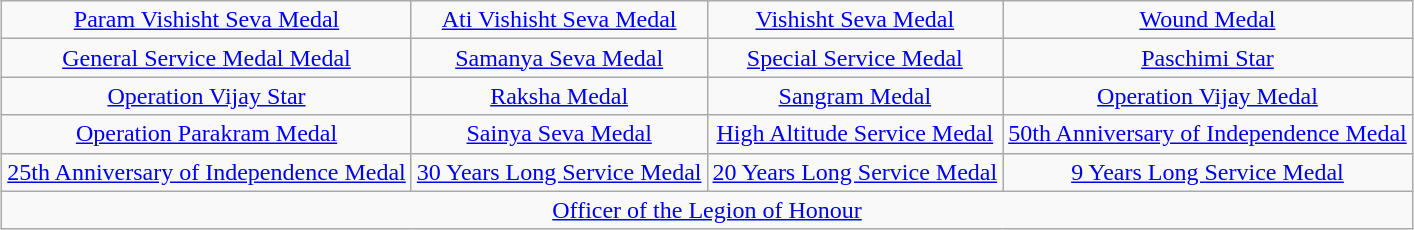<table class="wikitable" style="margin:1em auto; text-align:center;">
<tr>
<td><a href='#'>Param Vishisht Seva Medal</a></td>
<td><a href='#'>Ati Vishisht Seva Medal</a></td>
<td><a href='#'>Vishisht Seva Medal</a></td>
<td><a href='#'>Wound Medal</a></td>
</tr>
<tr>
<td><a href='#'>General Service Medal Medal</a></td>
<td><a href='#'>Samanya Seva Medal</a></td>
<td><a href='#'>Special Service Medal</a></td>
<td><a href='#'>Paschimi Star</a></td>
</tr>
<tr>
<td><a href='#'>Operation Vijay Star</a></td>
<td><a href='#'>Raksha Medal</a></td>
<td><a href='#'>Sangram Medal</a></td>
<td><a href='#'>Operation Vijay Medal</a></td>
</tr>
<tr>
<td><a href='#'>Operation Parakram Medal</a></td>
<td><a href='#'>Sainya Seva Medal</a></td>
<td><a href='#'>High Altitude Service Medal</a></td>
<td><a href='#'>50th Anniversary of Independence Medal</a></td>
</tr>
<tr>
<td><a href='#'>25th Anniversary of Independence Medal</a></td>
<td><a href='#'>30 Years Long Service Medal</a></td>
<td><a href='#'>20 Years Long Service Medal</a></td>
<td><a href='#'>9 Years Long Service Medal</a></td>
</tr>
<tr>
<td colspan="4"><a href='#'>Officer of the Legion of Honour</a></td>
</tr>
</table>
